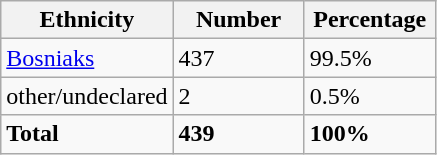<table class="wikitable">
<tr>
<th width="100px">Ethnicity</th>
<th width="80px">Number</th>
<th width="80px">Percentage</th>
</tr>
<tr>
<td><a href='#'>Bosniaks</a></td>
<td>437</td>
<td>99.5%</td>
</tr>
<tr>
<td>other/undeclared</td>
<td>2</td>
<td>0.5%</td>
</tr>
<tr>
<td><strong>Total</strong></td>
<td><strong>439</strong></td>
<td><strong>100%</strong></td>
</tr>
</table>
